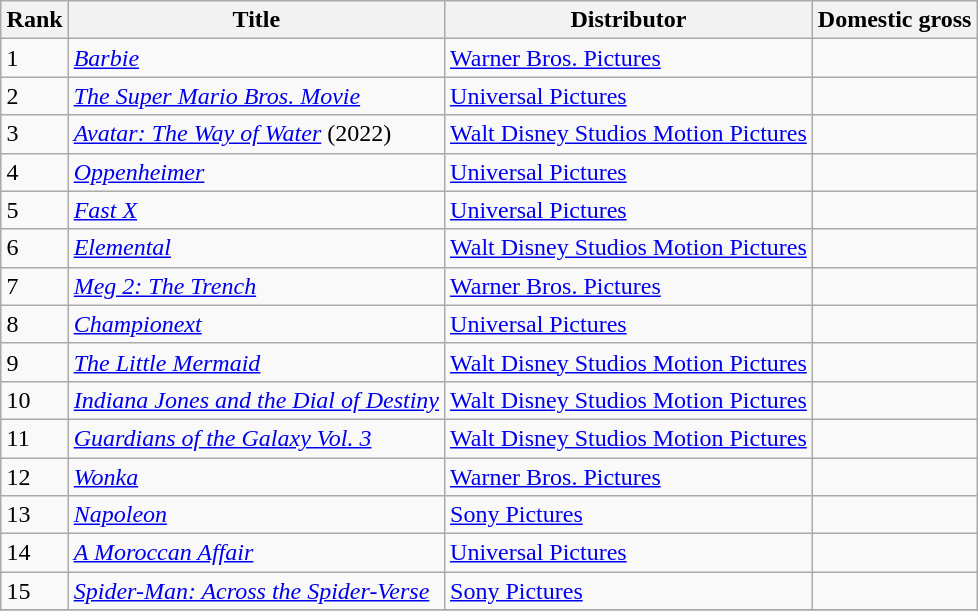<table class="wikitable sortable" style="margin:auto; margin:auto;">
<tr>
<th>Rank</th>
<th>Title</th>
<th>Distributor</th>
<th>Domestic gross</th>
</tr>
<tr>
<td>1</td>
<td><em><a href='#'>Barbie</a></em></td>
<td><a href='#'>Warner Bros. Pictures</a></td>
<td></td>
</tr>
<tr>
<td>2</td>
<td><em><a href='#'>The Super Mario Bros. Movie</a></em></td>
<td><a href='#'>Universal Pictures</a></td>
<td></td>
</tr>
<tr>
<td>3</td>
<td><em><a href='#'>Avatar: The Way of Water</a></em> (2022)</td>
<td><a href='#'>Walt Disney Studios Motion Pictures</a></td>
<td></td>
</tr>
<tr>
<td>4</td>
<td><em><a href='#'>Oppenheimer</a></em></td>
<td><a href='#'>Universal Pictures</a></td>
<td></td>
</tr>
<tr>
<td>5</td>
<td><em><a href='#'>Fast X</a></em></td>
<td><a href='#'>Universal Pictures</a></td>
<td></td>
</tr>
<tr>
<td>6</td>
<td><em><a href='#'>Elemental</a></em></td>
<td><a href='#'>Walt Disney Studios Motion Pictures</a></td>
<td></td>
</tr>
<tr>
<td>7</td>
<td><em><a href='#'>Meg 2: The Trench</a></em></td>
<td><a href='#'>Warner Bros. Pictures</a></td>
<td></td>
</tr>
<tr>
<td>8</td>
<td><em><a href='#'>Championext</a></em></td>
<td><a href='#'>Universal Pictures</a></td>
<td></td>
</tr>
<tr>
<td>9</td>
<td><em><a href='#'>The Little Mermaid</a></em></td>
<td><a href='#'>Walt Disney Studios Motion Pictures</a></td>
<td></td>
</tr>
<tr>
<td>10</td>
<td><em><a href='#'>Indiana Jones and the Dial of Destiny</a></em></td>
<td><a href='#'>Walt Disney Studios Motion Pictures</a></td>
<td></td>
</tr>
<tr>
<td>11</td>
<td><em><a href='#'>Guardians of the Galaxy Vol. 3</a></em></td>
<td><a href='#'>Walt Disney Studios Motion Pictures</a></td>
<td></td>
</tr>
<tr>
<td>12</td>
<td><em><a href='#'>Wonka</a></em></td>
<td><a href='#'>Warner Bros. Pictures</a></td>
<td></td>
</tr>
<tr>
<td>13</td>
<td><em><a href='#'>Napoleon</a></em></td>
<td><a href='#'>Sony Pictures</a></td>
<td></td>
</tr>
<tr>
<td>14</td>
<td><em><a href='#'>A Moroccan Affair</a></em></td>
<td><a href='#'>Universal Pictures</a></td>
<td></td>
</tr>
<tr>
<td>15</td>
<td><em><a href='#'>Spider-Man: Across the Spider-Verse</a></em></td>
<td><a href='#'>Sony Pictures</a></td>
<td></td>
</tr>
<tr>
</tr>
</table>
